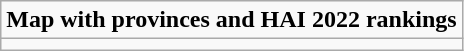<table role= "presentation" class="wikitable mw-collapsible mw-collapsed">
<tr>
<td><strong>Map with provinces and HAI 2022 rankings</strong></td>
</tr>
<tr>
<td></td>
</tr>
</table>
